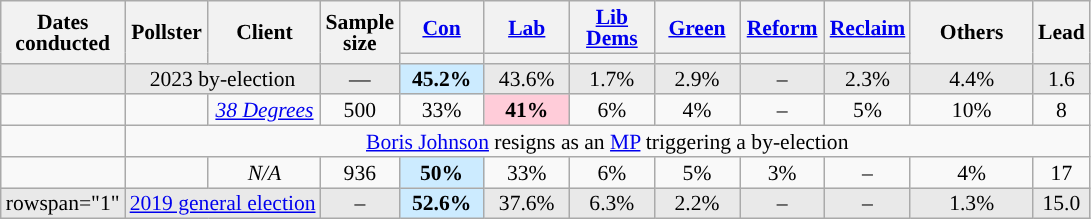<table class="wikitable sortable tpl-blanktable" style="text-align:center;font-size:90%;line-height:14px;">
<tr>
<th rowspan="2">Dates<br>conducted</th>
<th rowspan="2">Pollster</th>
<th rowspan="2">Client</th>
<th rowspan="2" data-sort-type="number">Sample<br>size</th>
<th class="unsortable" style="width:50px;"><a href='#'>Con</a></th>
<th class="unsortable" style="width:50px;"><a href='#'>Lab</a></th>
<th class="unsortable" style="width:50px;"><a href='#'>Lib Dems</a></th>
<th class="unsortable" style="width:50px;"><a href='#'>Green</a></th>
<th class="unsortable" style="width:50px;"><a href='#'>Reform</a></th>
<th class="unsortable" style="width:50px;"><a href='#'>Reclaim</a></th>
<th rowspan="2" class="unsortable" style="width:75px;">Others</th>
<th rowspan="2" data-sort-type="number">Lead</th>
</tr>
<tr>
<th data-sort-type="number" style="background:"></th>
<th data-sort-type="number" style="background:"></th>
<th data-sort-type="number" style="background:"></th>
<th data-sort-type="number" style="background:"></th>
<th data-sort-type="number" style="background:"></th>
<th data-sort-type="number" style="background:"></th>
</tr>
<tr style="background:#E9E9E9;">
<td></td>
<td colspan="2" rowspan="1">2023 by-election</td>
<td>—</td>
<td style="background:#CCEBFF;color:black"><strong>45.2%</strong></td>
<td>43.6%</td>
<td>1.7%</td>
<td>2.9%</td>
<td>–</td>
<td>2.3%</td>
<td>4.4%</td>
<td style="background:">1.6</td>
</tr>
<tr>
<td></td>
<td></td>
<td><em><a href='#'>38 Degrees</a></em></td>
<td>500</td>
<td>33%</td>
<td style="background:#FFCCD9;color:black"><strong>41%</strong></td>
<td>6%</td>
<td>4%</td>
<td>–</td>
<td>5%</td>
<td>10%</td>
<td style="background:">8</td>
</tr>
<tr>
<td></td>
<td colspan="11"><a href='#'>Boris Johnson</a> resigns as an <a href='#'>MP</a> triggering a by-election</td>
</tr>
<tr>
<td></td>
<td></td>
<td><em>N/A</em></td>
<td>936</td>
<td style="background:#CCEBFF;"><strong>50%</strong></td>
<td>33%</td>
<td>6%</td>
<td>5%</td>
<td>3%</td>
<td>–</td>
<td>4%</td>
<td style="background:">17</td>
</tr>
<tr style="background:#E9E9E9;">
<td>rowspan="1" </td>
<td colspan="2" rowspan="1"><a href='#'>2019 general election</a></td>
<td>–</td>
<td style="background:#CCEBFF;"><strong>52.6%</strong></td>
<td>37.6%</td>
<td>6.3%</td>
<td>2.2%</td>
<td>–</td>
<td>–</td>
<td>1.3%</td>
<td style="background:">15.0</td>
</tr>
</table>
